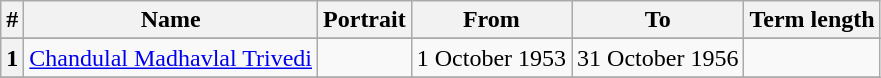<table class="wikitable sortable">
<tr>
<th>#</th>
<th>Name</th>
<th>Portrait</th>
<th>From</th>
<th>To</th>
<th>Term length</th>
</tr>
<tr>
</tr>
<tr>
<th>1</th>
<td><a href='#'>Chandulal Madhavlal Trivedi</a></td>
<td></td>
<td>1 October 1953</td>
<td>31 October 1956</td>
<td></td>
</tr>
<tr |>
</tr>
</table>
